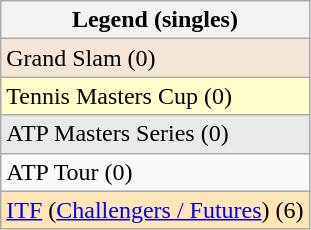<table class="wikitable">
<tr>
<th>Legend (singles)</th>
</tr>
<tr style="background:#f3e6d7;">
<td>Grand Slam (0)</td>
</tr>
<tr style="background:#ffc;">
<td>Tennis Masters Cup (0)</td>
</tr>
<tr style="background:#e9e9e9;">
<td>ATP Masters Series (0)</td>
</tr>
<tr>
<td>ATP Tour (0)</td>
</tr>
<tr bgcolor="moccasin">
<td><a href='#'>ITF</a> (<a href='#'>Challengers / Futures</a>) (6)</td>
</tr>
</table>
